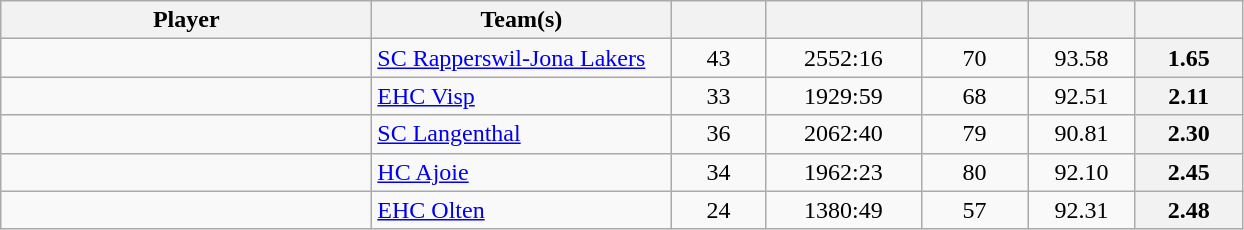<table class="wikitable sortable" style="text-align: center">
<tr>
<th style="width: 15em;">Player</th>
<th style="width: 12em;">Team(s)</th>
<th style="width: 3.5em;"></th>
<th style="width: 6em;"></th>
<th style="width: 4em;"></th>
<th style="width: 4em;"></th>
<th style="width: 4em;"></th>
</tr>
<tr>
<td style="text-align:left;"> </td>
<td style="text-align:left;"><a href='#'>SC Rapperswil-Jona Lakers</a></td>
<td>43</td>
<td>2552:16</td>
<td>70</td>
<td>93.58</td>
<th>1.65</th>
</tr>
<tr>
<td style="text-align:left;"> </td>
<td style="text-align:left;"><a href='#'>EHC Visp</a></td>
<td>33</td>
<td>1929:59</td>
<td>68</td>
<td>92.51</td>
<th>2.11</th>
</tr>
<tr>
<td style="text-align:left;"> </td>
<td style="text-align:left;"><a href='#'>SC Langenthal</a></td>
<td>36</td>
<td>2062:40</td>
<td>79</td>
<td>90.81</td>
<th>2.30</th>
</tr>
<tr>
<td style="text-align:left;"> </td>
<td style="text-align:left;"><a href='#'>HC Ajoie</a></td>
<td>34</td>
<td>1962:23</td>
<td>80</td>
<td>92.10</td>
<th>2.45</th>
</tr>
<tr>
<td style="text-align:left;"> </td>
<td style="text-align:left;"><a href='#'>EHC Olten</a></td>
<td>24</td>
<td>1380:49</td>
<td>57</td>
<td>92.31</td>
<th>2.48</th>
</tr>
</table>
